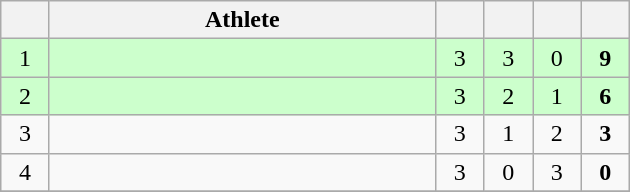<table class="wikitable" style="text-align: center; font-size:100% ">
<tr>
<th width=25></th>
<th width=250>Athlete</th>
<th width=25></th>
<th width=25></th>
<th width=25></th>
<th width=25></th>
</tr>
<tr bgcolor="ccffcc">
<td>1</td>
<td align=left></td>
<td>3</td>
<td>3</td>
<td>0</td>
<td><strong>9</strong></td>
</tr>
<tr bgcolor="ccffcc">
<td>2</td>
<td align=left></td>
<td>3</td>
<td>2</td>
<td>1</td>
<td><strong>6</strong></td>
</tr>
<tr>
<td>3</td>
<td align=left></td>
<td>3</td>
<td>1</td>
<td>2</td>
<td><strong>3</strong></td>
</tr>
<tr>
<td>4</td>
<td align=left></td>
<td>3</td>
<td>0</td>
<td>3</td>
<td><strong>0</strong></td>
</tr>
<tr>
</tr>
</table>
